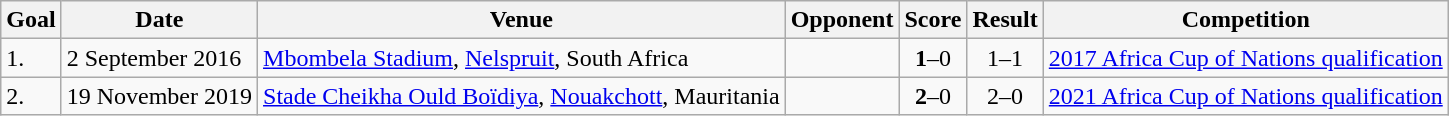<table class="wikitable plainrowheaders sortable">
<tr>
<th>Goal</th>
<th>Date</th>
<th>Venue</th>
<th>Opponent</th>
<th>Score</th>
<th>Result</th>
<th>Competition</th>
</tr>
<tr>
<td>1.</td>
<td>2 September 2016</td>
<td><a href='#'>Mbombela Stadium</a>, <a href='#'>Nelspruit</a>, South Africa</td>
<td></td>
<td align=center><strong>1</strong>–0</td>
<td align=center>1–1</td>
<td><a href='#'>2017 Africa Cup of Nations qualification</a></td>
</tr>
<tr>
<td>2.</td>
<td>19 November 2019</td>
<td><a href='#'>Stade Cheikha Ould Boïdiya</a>, <a href='#'>Nouakchott</a>, Mauritania</td>
<td></td>
<td align=center><strong>2</strong>–0</td>
<td align=center>2–0</td>
<td><a href='#'>2021 Africa Cup of Nations qualification</a></td>
</tr>
</table>
